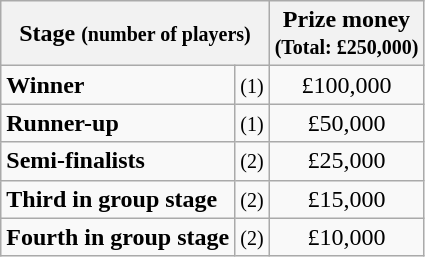<table class="wikitable">
<tr>
<th colspan=2>Stage <small>(number of players)</small></th>
<th>Prize money<br><small>(Total: £250,000)</small></th>
</tr>
<tr>
<td><strong>Winner</strong></td>
<td align=center><small>(1)</small></td>
<td align=center>£100,000</td>
</tr>
<tr>
<td><strong>Runner-up</strong></td>
<td align=center><small>(1)</small></td>
<td align=center>£50,000</td>
</tr>
<tr>
<td><strong>Semi-finalists</strong></td>
<td align=center><small>(2)</small></td>
<td align=center>£25,000</td>
</tr>
<tr>
<td><strong>Third in group stage</strong></td>
<td align=center><small>(2)</small></td>
<td align=center>£15,000</td>
</tr>
<tr>
<td><strong>Fourth in group stage</strong></td>
<td align=center><small>(2)</small></td>
<td align=center>£10,000</td>
</tr>
</table>
